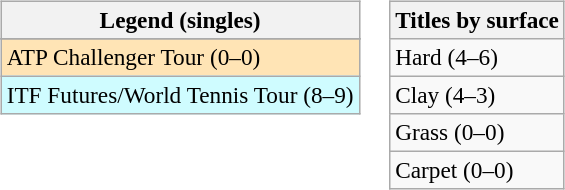<table>
<tr valign=top>
<td><br><table class=wikitable style=font-size:97%>
<tr>
<th>Legend (singles)</th>
</tr>
<tr bgcolor=e5d1cb>
</tr>
<tr bgcolor=moccasin>
<td>ATP Challenger Tour (0–0)</td>
</tr>
<tr bgcolor=cffcff>
<td>ITF Futures/World Tennis Tour (8–9)</td>
</tr>
</table>
</td>
<td><br><table class=wikitable style=font-size:97%>
<tr>
<th>Titles by surface</th>
</tr>
<tr>
<td>Hard (4–6)</td>
</tr>
<tr>
<td>Clay (4–3)</td>
</tr>
<tr>
<td>Grass (0–0)</td>
</tr>
<tr>
<td>Carpet (0–0)</td>
</tr>
</table>
</td>
</tr>
</table>
